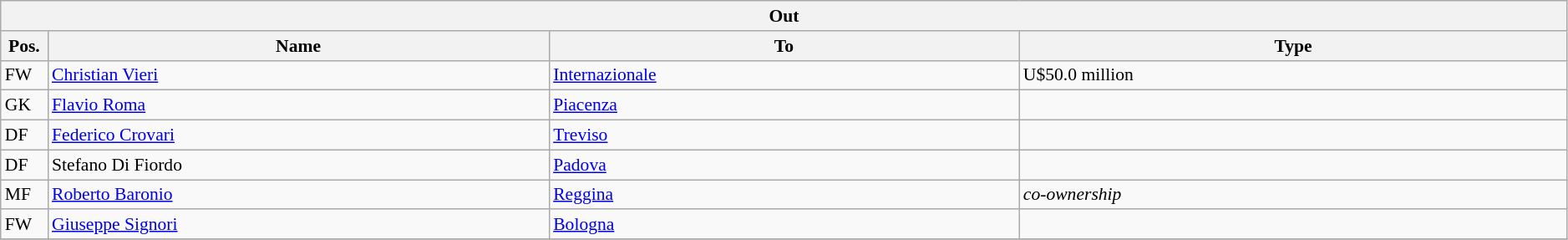<table class="wikitable" style="font-size:90%;width:99%;">
<tr>
<th colspan="4">Out</th>
</tr>
<tr>
<th width=3%>Pos.</th>
<th width=32%>Name</th>
<th width=30%>To</th>
<th width=35%>Type</th>
</tr>
<tr>
<td>FW</td>
<td><a href='#'>Christian Vieri</a></td>
<td><a href='#'>Internazionale</a></td>
<td>U$50.0 million</td>
</tr>
<tr>
<td>GK</td>
<td><a href='#'>Flavio Roma</a></td>
<td><a href='#'>Piacenza</a></td>
<td></td>
</tr>
<tr>
<td>DF</td>
<td><a href='#'>Federico Crovari</a></td>
<td><a href='#'>Treviso</a></td>
<td></td>
</tr>
<tr>
<td>DF</td>
<td>Stefano Di Fiordo</td>
<td><a href='#'>Padova</a></td>
<td></td>
</tr>
<tr>
<td>MF</td>
<td><a href='#'>Roberto Baronio</a></td>
<td><a href='#'>Reggina</a></td>
<td><em>co-ownership</em></td>
</tr>
<tr>
<td>FW</td>
<td><a href='#'>Giuseppe Signori</a></td>
<td><a href='#'>Bologna</a></td>
<td></td>
</tr>
<tr>
</tr>
</table>
